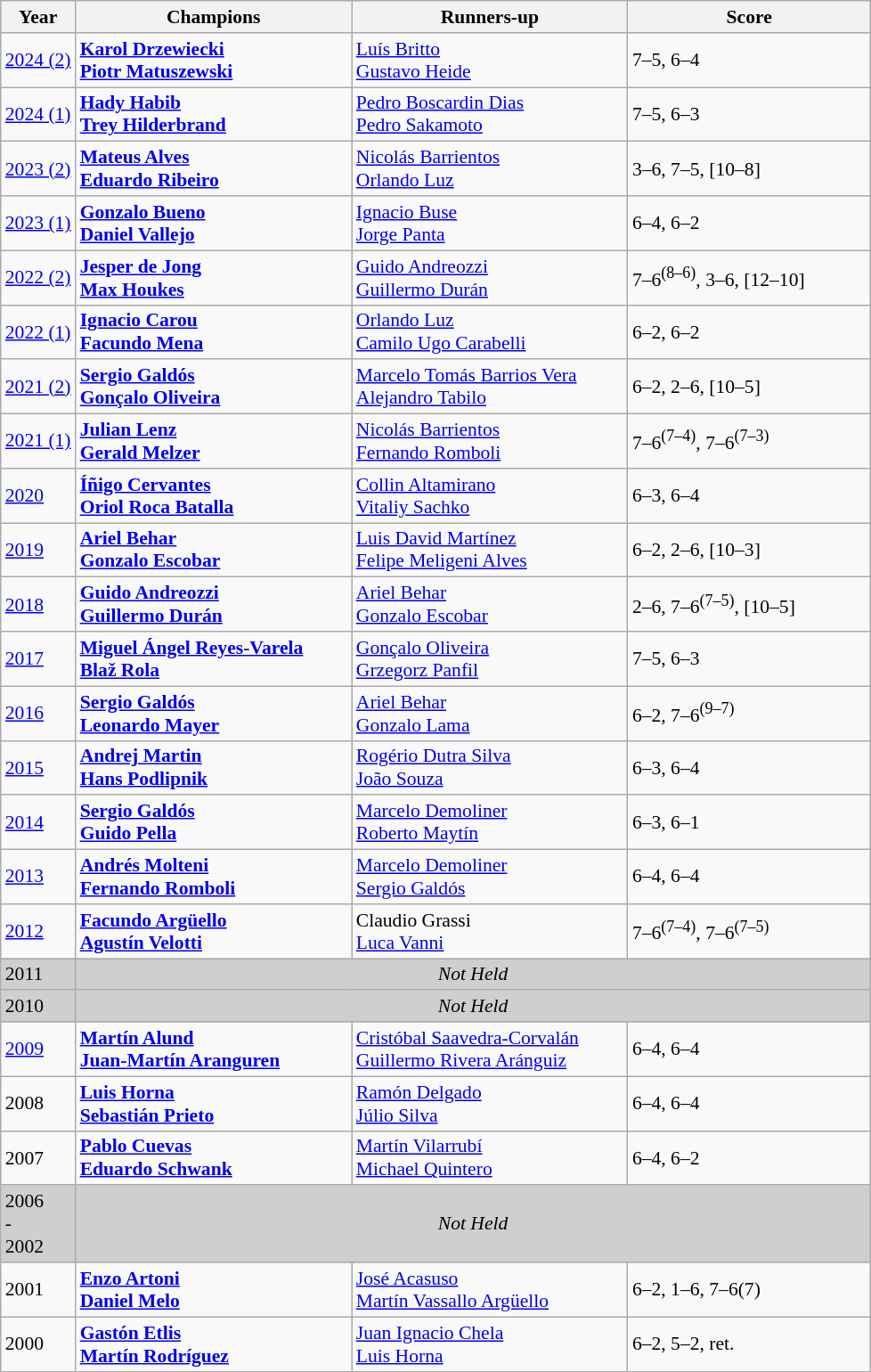<table class="wikitable" style="font-size:90%">
<tr>
<th>Year</th>
<th width="200">Champions</th>
<th width="200">Runners-up</th>
<th width="175">Score</th>
</tr>
<tr>
<td><a href='#'>2024 (2)</a></td>
<td> <strong><a href='#'>Karol Drzewiecki</a></strong> <br>  <strong><a href='#'>Piotr Matuszewski</a></strong></td>
<td> <a href='#'>Luís Britto</a> <br>  <a href='#'>Gustavo Heide</a></td>
<td>7–5, 6–4</td>
</tr>
<tr>
<td><a href='#'>2024 (1)</a></td>
<td> <strong><a href='#'>Hady Habib</a></strong> <br>  <strong><a href='#'>Trey Hilderbrand</a></strong></td>
<td> <a href='#'>Pedro Boscardin Dias</a> <br>  <a href='#'>Pedro Sakamoto</a></td>
<td>7–5, 6–3</td>
</tr>
<tr>
<td><a href='#'>2023 (2)</a></td>
<td> <strong><a href='#'>Mateus Alves</a></strong> <br>  <strong><a href='#'>Eduardo Ribeiro</a></strong></td>
<td> <a href='#'>Nicolás Barrientos</a> <br>  <a href='#'>Orlando Luz</a></td>
<td>3–6, 7–5, [10–8]</td>
</tr>
<tr>
<td><a href='#'>2023 (1)</a></td>
<td> <strong><a href='#'>Gonzalo Bueno</a></strong> <br>  <strong><a href='#'>Daniel Vallejo</a></strong></td>
<td> <a href='#'>Ignacio Buse</a> <br>  <a href='#'>Jorge Panta</a></td>
<td>6–4, 6–2</td>
</tr>
<tr>
<td><a href='#'>2022 (2)</a></td>
<td> <strong><a href='#'>Jesper de Jong</a></strong> <br>  <strong><a href='#'>Max Houkes</a></strong></td>
<td> <a href='#'>Guido Andreozzi</a> <br>  <a href='#'>Guillermo Durán</a></td>
<td>7–6<sup>(8–6)</sup>, 3–6, [12–10]</td>
</tr>
<tr>
<td><a href='#'>2022 (1)</a></td>
<td> <strong><a href='#'>Ignacio Carou</a></strong> <br>  <strong><a href='#'>Facundo Mena</a></strong></td>
<td> <a href='#'>Orlando Luz</a> <br>  <a href='#'>Camilo Ugo Carabelli</a></td>
<td>6–2, 6–2</td>
</tr>
<tr>
<td><a href='#'>2021 (2)</a></td>
<td> <strong><a href='#'>Sergio Galdós</a></strong> <br>  <strong><a href='#'>Gonçalo Oliveira</a></strong></td>
<td> <a href='#'>Marcelo Tomás Barrios Vera</a> <br>  <a href='#'>Alejandro Tabilo</a></td>
<td>6–2, 2–6, [10–5]</td>
</tr>
<tr>
<td><a href='#'>2021 (1)</a></td>
<td> <strong><a href='#'>Julian Lenz</a></strong> <br>  <strong><a href='#'>Gerald Melzer</a></strong></td>
<td> <a href='#'>Nicolás Barrientos</a> <br>  <a href='#'>Fernando Romboli</a></td>
<td>7–6<sup>(7–4)</sup>, 7–6<sup>(7–3)</sup></td>
</tr>
<tr>
<td><a href='#'>2020</a></td>
<td> <strong><a href='#'>Íñigo Cervantes</a></strong> <br>  <strong><a href='#'>Oriol Roca Batalla</a></strong></td>
<td> <a href='#'>Collin Altamirano</a> <br>  <a href='#'>Vitaliy Sachko</a></td>
<td>6–3, 6–4</td>
</tr>
<tr>
<td><a href='#'>2019</a></td>
<td> <strong><a href='#'>Ariel Behar</a></strong> <br>  <strong><a href='#'>Gonzalo Escobar</a></strong></td>
<td> <a href='#'>Luis David Martínez</a> <br>  <a href='#'>Felipe Meligeni Alves</a></td>
<td>6–2, 2–6, [10–3]</td>
</tr>
<tr>
<td><a href='#'>2018</a></td>
<td> <strong><a href='#'>Guido Andreozzi</a></strong> <br>  <strong><a href='#'>Guillermo Durán</a></strong></td>
<td> <a href='#'>Ariel Behar</a> <br>  <a href='#'>Gonzalo Escobar</a></td>
<td>2–6, 7–6<sup>(7–5)</sup>, [10–5]</td>
</tr>
<tr>
<td><a href='#'>2017</a></td>
<td> <strong><a href='#'>Miguel Ángel Reyes-Varela</a></strong> <br>  <strong><a href='#'>Blaž Rola</a></strong></td>
<td> <a href='#'>Gonçalo Oliveira</a> <br>  <a href='#'>Grzegorz Panfil</a></td>
<td>7–5, 6–3</td>
</tr>
<tr>
<td><a href='#'>2016</a></td>
<td> <strong><a href='#'>Sergio Galdós</a></strong> <br>  <strong><a href='#'>Leonardo Mayer</a></strong></td>
<td> <a href='#'>Ariel Behar</a> <br>  <a href='#'>Gonzalo Lama</a></td>
<td>6–2, 7–6<sup>(9–7)</sup></td>
</tr>
<tr>
<td><a href='#'>2015</a></td>
<td> <strong><a href='#'>Andrej Martin</a></strong> <br>  <strong><a href='#'>Hans Podlipnik</a></strong></td>
<td> <a href='#'>Rogério Dutra Silva</a> <br>  <a href='#'>João Souza</a></td>
<td>6–3, 6–4</td>
</tr>
<tr>
<td><a href='#'>2014</a></td>
<td> <strong><a href='#'>Sergio Galdós</a></strong><br> <strong><a href='#'>Guido Pella</a></strong></td>
<td> <a href='#'>Marcelo Demoliner</a> <br>  <a href='#'>Roberto Maytín</a></td>
<td>6–3, 6–1</td>
</tr>
<tr>
<td><a href='#'>2013</a></td>
<td> <strong><a href='#'>Andrés Molteni</a></strong><br> <strong><a href='#'>Fernando Romboli</a></strong></td>
<td> <a href='#'>Marcelo Demoliner</a> <br>  <a href='#'>Sergio Galdós</a></td>
<td>6–4, 6–4</td>
</tr>
<tr>
<td><a href='#'>2012</a></td>
<td> <strong><a href='#'>Facundo Argüello</a></strong><br> <strong><a href='#'>Agustín Velotti</a></strong></td>
<td> Claudio Grassi <br>  <a href='#'>Luca Vanni</a></td>
<td>7–6<sup>(7–4)</sup>, 7–6<sup>(7–5)</sup></td>
</tr>
<tr>
<td style="background:#cfcfcf">2011</td>
<td colspan=3 align=center style="background:#cfcfcf"><em>Not Held</em></td>
</tr>
<tr>
<td style="background:#cfcfcf">2010</td>
<td colspan=3 align=center style="background:#cfcfcf"><em>Not Held</em></td>
</tr>
<tr>
<td><a href='#'>2009</a></td>
<td> <strong><a href='#'>Martín Alund</a></strong><br> <strong><a href='#'>Juan-Martín Aranguren</a></strong></td>
<td> <a href='#'>Cristóbal Saavedra-Corvalán</a><br> <a href='#'>Guillermo Rivera Aránguiz</a></td>
<td>6–4, 6–4</td>
</tr>
<tr>
<td>2008</td>
<td> <strong><a href='#'>Luis Horna</a></strong><br> <strong><a href='#'>Sebastián Prieto</a></strong></td>
<td> <a href='#'>Ramón Delgado</a><br> <a href='#'>Júlio Silva</a></td>
<td>6–4, 6–4</td>
</tr>
<tr>
<td>2007</td>
<td> <strong><a href='#'>Pablo Cuevas</a></strong><br> <strong><a href='#'>Eduardo Schwank</a></strong></td>
<td> <a href='#'>Martín Vilarrubí</a> <br> <a href='#'>Michael Quintero</a></td>
<td>6–4, 6–2</td>
</tr>
<tr>
<td style="background:#cfcfcf">2006<br>-<br>2002</td>
<td colspan=3 align=center style="background:#cfcfcf"><em>Not Held</em></td>
</tr>
<tr>
<td>2001</td>
<td> <strong><a href='#'>Enzo Artoni</a></strong><br> <strong><a href='#'>Daniel Melo</a></strong></td>
<td> <a href='#'>José Acasuso</a> <br> <a href='#'>Martín Vassallo Argüello</a></td>
<td>6–2, 1–6, 7–6(7)</td>
</tr>
<tr>
<td>2000</td>
<td> <strong><a href='#'>Gastón Etlis</a></strong><br> <strong><a href='#'>Martín Rodríguez</a></strong></td>
<td> <a href='#'>Juan Ignacio Chela</a> <br> <a href='#'>Luis Horna</a></td>
<td>6–2, 5–2, ret.</td>
</tr>
</table>
